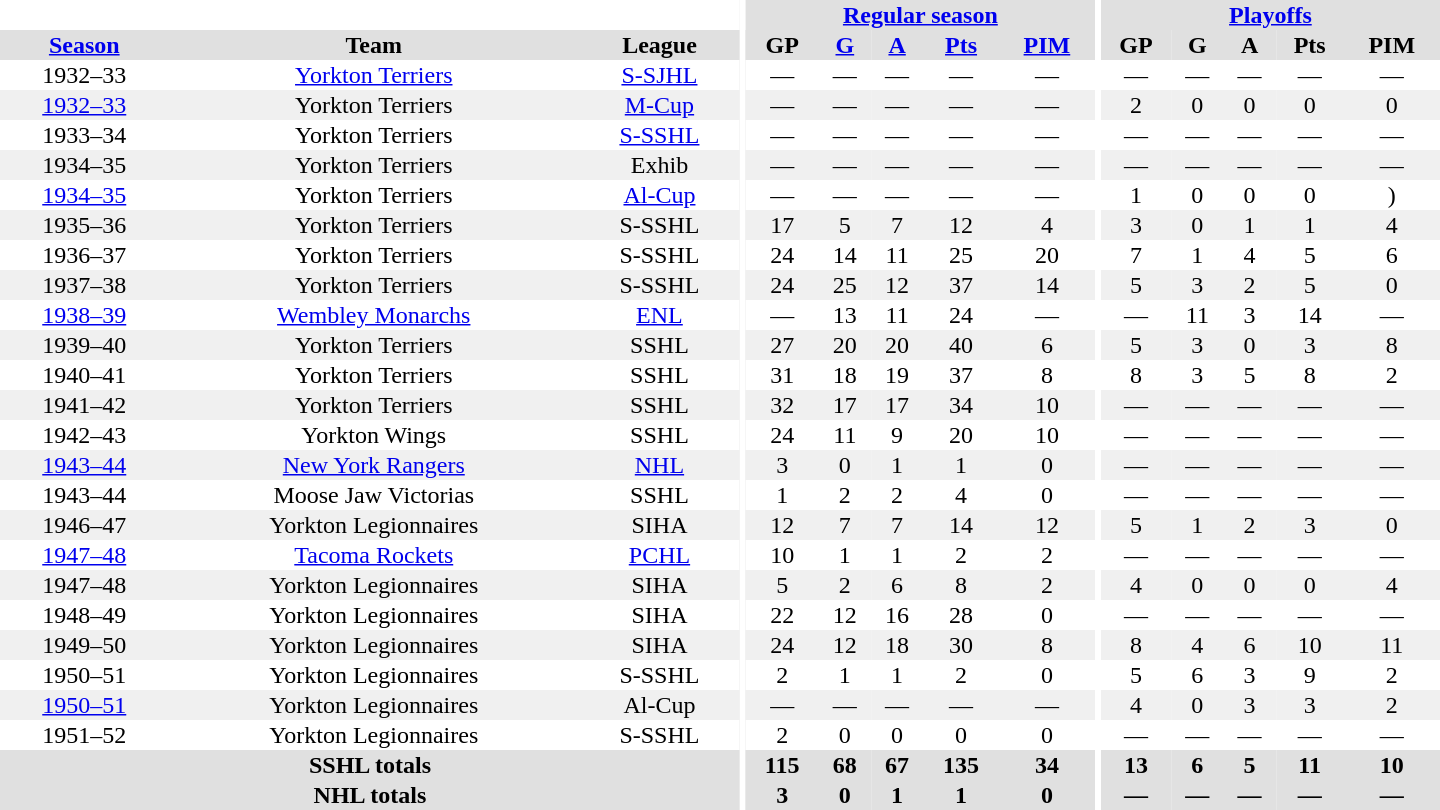<table border="0" cellpadding="1" cellspacing="0" style="text-align:center; width:60em">
<tr bgcolor="#e0e0e0">
<th colspan="3" bgcolor="#ffffff"></th>
<th rowspan="100" bgcolor="#ffffff"></th>
<th colspan="5"><a href='#'>Regular season</a></th>
<th rowspan="100" bgcolor="#ffffff"></th>
<th colspan="5"><a href='#'>Playoffs</a></th>
</tr>
<tr bgcolor="#e0e0e0">
<th><a href='#'>Season</a></th>
<th>Team</th>
<th>League</th>
<th>GP</th>
<th><a href='#'>G</a></th>
<th><a href='#'>A</a></th>
<th><a href='#'>Pts</a></th>
<th><a href='#'>PIM</a></th>
<th>GP</th>
<th>G</th>
<th>A</th>
<th>Pts</th>
<th>PIM</th>
</tr>
<tr>
<td>1932–33</td>
<td><a href='#'>Yorkton Terriers</a></td>
<td><a href='#'>S-SJHL</a></td>
<td>—</td>
<td>—</td>
<td>—</td>
<td>—</td>
<td>—</td>
<td>—</td>
<td>—</td>
<td>—</td>
<td>—</td>
<td>—</td>
</tr>
<tr bgcolor="#f0f0f0">
<td><a href='#'>1932–33</a></td>
<td>Yorkton Terriers</td>
<td><a href='#'>M-Cup</a></td>
<td>—</td>
<td>—</td>
<td>—</td>
<td>—</td>
<td>—</td>
<td>2</td>
<td>0</td>
<td>0</td>
<td>0</td>
<td>0</td>
</tr>
<tr>
<td>1933–34</td>
<td>Yorkton Terriers</td>
<td><a href='#'>S-SSHL</a></td>
<td>—</td>
<td>—</td>
<td>—</td>
<td>—</td>
<td>—</td>
<td>—</td>
<td>—</td>
<td>—</td>
<td>—</td>
<td>—</td>
</tr>
<tr bgcolor="#f0f0f0">
<td>1934–35</td>
<td>Yorkton Terriers</td>
<td>Exhib</td>
<td>—</td>
<td>—</td>
<td>—</td>
<td>—</td>
<td>—</td>
<td>—</td>
<td>—</td>
<td>—</td>
<td>—</td>
<td>—</td>
</tr>
<tr>
<td><a href='#'>1934–35</a></td>
<td>Yorkton Terriers</td>
<td><a href='#'>Al-Cup</a></td>
<td>—</td>
<td>—</td>
<td>—</td>
<td>—</td>
<td>—</td>
<td>1</td>
<td>0</td>
<td>0</td>
<td>0</td>
<td>)</td>
</tr>
<tr bgcolor="#f0f0f0">
<td>1935–36</td>
<td>Yorkton Terriers</td>
<td>S-SSHL</td>
<td>17</td>
<td>5</td>
<td>7</td>
<td>12</td>
<td>4</td>
<td>3</td>
<td>0</td>
<td>1</td>
<td>1</td>
<td>4</td>
</tr>
<tr>
<td>1936–37</td>
<td>Yorkton Terriers</td>
<td>S-SSHL</td>
<td>24</td>
<td>14</td>
<td>11</td>
<td>25</td>
<td>20</td>
<td>7</td>
<td>1</td>
<td>4</td>
<td>5</td>
<td>6</td>
</tr>
<tr bgcolor="#f0f0f0">
<td>1937–38</td>
<td>Yorkton Terriers</td>
<td>S-SSHL</td>
<td>24</td>
<td>25</td>
<td>12</td>
<td>37</td>
<td>14</td>
<td>5</td>
<td>3</td>
<td>2</td>
<td>5</td>
<td>0</td>
</tr>
<tr>
<td><a href='#'>1938–39</a></td>
<td><a href='#'>Wembley Monarchs</a></td>
<td><a href='#'>ENL</a></td>
<td>—</td>
<td>13</td>
<td>11</td>
<td>24</td>
<td>—</td>
<td>—</td>
<td>11</td>
<td>3</td>
<td>14</td>
<td>—</td>
</tr>
<tr bgcolor="#f0f0f0">
<td>1939–40</td>
<td>Yorkton Terriers</td>
<td>SSHL</td>
<td>27</td>
<td>20</td>
<td>20</td>
<td>40</td>
<td>6</td>
<td>5</td>
<td>3</td>
<td>0</td>
<td>3</td>
<td>8</td>
</tr>
<tr>
<td>1940–41</td>
<td>Yorkton Terriers</td>
<td>SSHL</td>
<td>31</td>
<td>18</td>
<td>19</td>
<td>37</td>
<td>8</td>
<td>8</td>
<td>3</td>
<td>5</td>
<td>8</td>
<td>2</td>
</tr>
<tr bgcolor="#f0f0f0">
<td>1941–42</td>
<td>Yorkton Terriers</td>
<td>SSHL</td>
<td>32</td>
<td>17</td>
<td>17</td>
<td>34</td>
<td>10</td>
<td>—</td>
<td>—</td>
<td>—</td>
<td>—</td>
<td>—</td>
</tr>
<tr>
<td>1942–43</td>
<td>Yorkton Wings</td>
<td>SSHL</td>
<td>24</td>
<td>11</td>
<td>9</td>
<td>20</td>
<td>10</td>
<td>—</td>
<td>—</td>
<td>—</td>
<td>—</td>
<td>—</td>
</tr>
<tr bgcolor="#f0f0f0">
<td><a href='#'>1943–44</a></td>
<td><a href='#'>New York Rangers</a></td>
<td><a href='#'>NHL</a></td>
<td>3</td>
<td>0</td>
<td>1</td>
<td>1</td>
<td>0</td>
<td>—</td>
<td>—</td>
<td>—</td>
<td>—</td>
<td>—</td>
</tr>
<tr>
<td>1943–44</td>
<td>Moose Jaw Victorias</td>
<td>SSHL</td>
<td>1</td>
<td>2</td>
<td>2</td>
<td>4</td>
<td>0</td>
<td>—</td>
<td>—</td>
<td>—</td>
<td>—</td>
<td>—</td>
</tr>
<tr bgcolor="#f0f0f0">
<td>1946–47</td>
<td>Yorkton Legionnaires</td>
<td>SIHA</td>
<td>12</td>
<td>7</td>
<td>7</td>
<td>14</td>
<td>12</td>
<td>5</td>
<td>1</td>
<td>2</td>
<td>3</td>
<td>0</td>
</tr>
<tr>
<td><a href='#'>1947–48</a></td>
<td><a href='#'>Tacoma Rockets</a></td>
<td><a href='#'>PCHL</a></td>
<td>10</td>
<td>1</td>
<td>1</td>
<td>2</td>
<td>2</td>
<td>—</td>
<td>—</td>
<td>—</td>
<td>—</td>
<td>—</td>
</tr>
<tr bgcolor="#f0f0f0">
<td>1947–48</td>
<td>Yorkton Legionnaires</td>
<td>SIHA</td>
<td>5</td>
<td>2</td>
<td>6</td>
<td>8</td>
<td>2</td>
<td>4</td>
<td>0</td>
<td>0</td>
<td>0</td>
<td>4</td>
</tr>
<tr>
<td>1948–49</td>
<td>Yorkton Legionnaires</td>
<td>SIHA</td>
<td>22</td>
<td>12</td>
<td>16</td>
<td>28</td>
<td>0</td>
<td>—</td>
<td>—</td>
<td>—</td>
<td>—</td>
<td>—</td>
</tr>
<tr bgcolor="#f0f0f0">
<td>1949–50</td>
<td>Yorkton Legionnaires</td>
<td>SIHA</td>
<td>24</td>
<td>12</td>
<td>18</td>
<td>30</td>
<td>8</td>
<td>8</td>
<td>4</td>
<td>6</td>
<td>10</td>
<td>11</td>
</tr>
<tr>
<td>1950–51</td>
<td>Yorkton Legionnaires</td>
<td>S-SSHL</td>
<td>2</td>
<td>1</td>
<td>1</td>
<td>2</td>
<td>0</td>
<td>5</td>
<td>6</td>
<td>3</td>
<td>9</td>
<td>2</td>
</tr>
<tr bgcolor="#f0f0f0">
<td><a href='#'>1950–51</a></td>
<td>Yorkton Legionnaires</td>
<td>Al-Cup</td>
<td>—</td>
<td>—</td>
<td>—</td>
<td>—</td>
<td>—</td>
<td>4</td>
<td>0</td>
<td>3</td>
<td>3</td>
<td>2</td>
</tr>
<tr>
<td>1951–52</td>
<td>Yorkton Legionnaires</td>
<td>S-SSHL</td>
<td>2</td>
<td>0</td>
<td>0</td>
<td>0</td>
<td>0</td>
<td>—</td>
<td>—</td>
<td>—</td>
<td>—</td>
<td>—</td>
</tr>
<tr bgcolor="#e0e0e0">
<th colspan="3">SSHL totals</th>
<th>115</th>
<th>68</th>
<th>67</th>
<th>135</th>
<th>34</th>
<th>13</th>
<th>6</th>
<th>5</th>
<th>11</th>
<th>10</th>
</tr>
<tr bgcolor="#e0e0e0">
<th colspan="3">NHL totals</th>
<th>3</th>
<th>0</th>
<th>1</th>
<th>1</th>
<th>0</th>
<th>—</th>
<th>—</th>
<th>—</th>
<th>—</th>
<th>—</th>
</tr>
</table>
